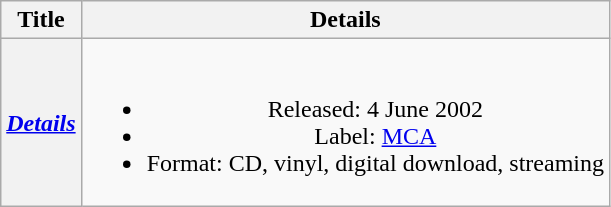<table class="wikitable plainrowheaders" style="text-align:center;">
<tr>
<th scope="col">Title</th>
<th scope="col">Details</th>
</tr>
<tr>
<th scope="row"><em><a href='#'>Details</a></em></th>
<td><br><ul><li>Released: 4 June 2002</li><li>Label: <a href='#'>MCA</a></li><li>Format: CD, vinyl, digital download, streaming</li></ul></td>
</tr>
</table>
